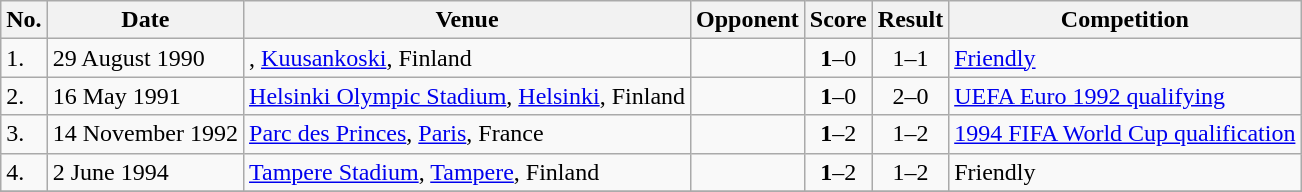<table class="wikitable">
<tr>
<th>No.</th>
<th>Date</th>
<th>Venue</th>
<th>Opponent</th>
<th>Score</th>
<th>Result</th>
<th>Competition</th>
</tr>
<tr>
<td>1.</td>
<td>29 August 1990</td>
<td>, <a href='#'>Kuusankoski</a>, Finland</td>
<td></td>
<td align=center><strong>1</strong>–0</td>
<td align=center>1–1</td>
<td><a href='#'>Friendly</a></td>
</tr>
<tr>
<td>2.</td>
<td>16 May 1991</td>
<td><a href='#'>Helsinki Olympic Stadium</a>, <a href='#'>Helsinki</a>, Finland</td>
<td></td>
<td align=center><strong>1</strong>–0</td>
<td align=center>2–0</td>
<td><a href='#'>UEFA Euro 1992 qualifying</a></td>
</tr>
<tr>
<td>3.</td>
<td>14 November 1992</td>
<td><a href='#'>Parc des Princes</a>, <a href='#'>Paris</a>, France</td>
<td></td>
<td align=center><strong>1</strong>–2</td>
<td align=center>1–2</td>
<td><a href='#'>1994 FIFA World Cup qualification</a></td>
</tr>
<tr>
<td>4.</td>
<td>2 June 1994</td>
<td><a href='#'>Tampere Stadium</a>, <a href='#'>Tampere</a>, Finland</td>
<td></td>
<td align=center><strong>1</strong>–2</td>
<td align=center>1–2</td>
<td>Friendly</td>
</tr>
<tr>
</tr>
</table>
